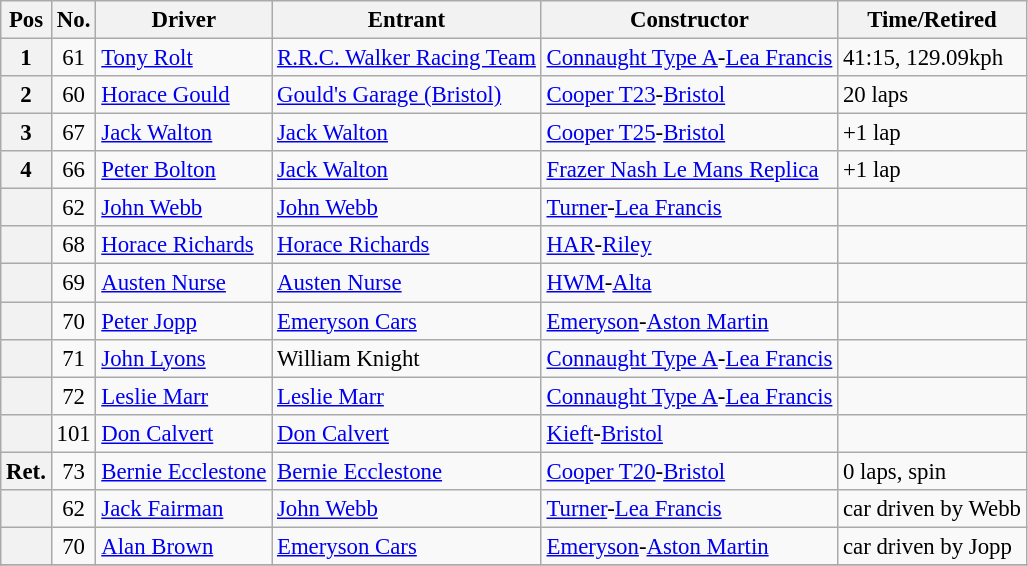<table class="wikitable" style="font-size: 95%;">
<tr>
<th>Pos</th>
<th>No.</th>
<th>Driver</th>
<th>Entrant</th>
<th>Constructor</th>
<th>Time/Retired</th>
</tr>
<tr>
<th>1</th>
<td style="text-align:center">61</td>
<td> <a href='#'>Tony Rolt</a></td>
<td><a href='#'>R.R.C. Walker Racing Team</a></td>
<td><a href='#'>Connaught Type A</a>-<a href='#'>Lea Francis</a></td>
<td>41:15, 129.09kph</td>
</tr>
<tr>
<th>2</th>
<td style="text-align:center">60</td>
<td> <a href='#'>Horace Gould</a></td>
<td><a href='#'>Gould's Garage (Bristol)</a></td>
<td><a href='#'>Cooper T23</a>-<a href='#'>Bristol</a></td>
<td>20 laps</td>
</tr>
<tr>
<th>3</th>
<td style="text-align:center">67</td>
<td> <a href='#'>Jack Walton</a></td>
<td><a href='#'>Jack Walton</a></td>
<td><a href='#'>Cooper T25</a>-<a href='#'>Bristol</a></td>
<td>+1 lap</td>
</tr>
<tr>
<th>4</th>
<td style="text-align:center">66</td>
<td> <a href='#'>Peter Bolton</a></td>
<td><a href='#'>Jack Walton</a></td>
<td><a href='#'>Frazer Nash Le Mans Replica</a></td>
<td>+1 lap</td>
</tr>
<tr>
<th></th>
<td style="text-align:center">62</td>
<td> <a href='#'>John Webb</a></td>
<td><a href='#'>John Webb</a></td>
<td><a href='#'>Turner</a>-<a href='#'>Lea Francis</a></td>
<td></td>
</tr>
<tr>
<th></th>
<td style="text-align:center">68</td>
<td> <a href='#'>Horace Richards</a></td>
<td><a href='#'>Horace Richards</a></td>
<td><a href='#'>HAR</a>-<a href='#'>Riley</a></td>
<td></td>
</tr>
<tr>
<th></th>
<td style="text-align:center">69</td>
<td> <a href='#'>Austen Nurse</a></td>
<td><a href='#'>Austen Nurse</a></td>
<td><a href='#'>HWM</a>-<a href='#'>Alta</a></td>
<td></td>
</tr>
<tr>
<th></th>
<td style="text-align:center">70</td>
<td> <a href='#'>Peter Jopp</a></td>
<td><a href='#'>Emeryson Cars</a></td>
<td><a href='#'>Emeryson</a>-<a href='#'>Aston Martin</a></td>
<td></td>
</tr>
<tr>
<th></th>
<td style="text-align:center">71</td>
<td> <a href='#'>John Lyons</a></td>
<td>William Knight</td>
<td><a href='#'>Connaught Type A</a>-<a href='#'>Lea Francis</a></td>
<td></td>
</tr>
<tr>
<th></th>
<td style="text-align:center">72</td>
<td> <a href='#'>Leslie Marr</a></td>
<td><a href='#'>Leslie Marr</a></td>
<td><a href='#'>Connaught Type A</a>-<a href='#'>Lea Francis</a></td>
<td></td>
</tr>
<tr>
<th></th>
<td style="text-align:center">101</td>
<td> <a href='#'>Don Calvert</a></td>
<td><a href='#'>Don Calvert</a></td>
<td><a href='#'>Kieft</a>-<a href='#'>Bristol</a></td>
<td></td>
</tr>
<tr>
<th>Ret.</th>
<td style="text-align:center">73</td>
<td> <a href='#'>Bernie Ecclestone</a></td>
<td><a href='#'>Bernie Ecclestone</a></td>
<td><a href='#'>Cooper T20</a>-<a href='#'>Bristol</a></td>
<td>0 laps, spin</td>
</tr>
<tr>
<th></th>
<td style="text-align:center">62</td>
<td> <a href='#'>Jack Fairman</a></td>
<td><a href='#'>John Webb</a></td>
<td><a href='#'>Turner</a>-<a href='#'>Lea Francis</a></td>
<td>car driven by Webb</td>
</tr>
<tr>
<th></th>
<td style="text-align:center">70</td>
<td> <a href='#'>Alan Brown</a></td>
<td><a href='#'>Emeryson Cars</a></td>
<td><a href='#'>Emeryson</a>-<a href='#'>Aston Martin</a></td>
<td>car driven by Jopp</td>
</tr>
<tr>
</tr>
</table>
